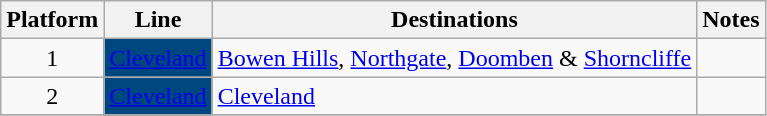<table class="wikitable" style="float: none; margin: 0.5em; ">
<tr>
<th>Platform</th>
<th>Line</th>
<th>Destinations</th>
<th>Notes</th>
</tr>
<tr>
<td style="text-align:center;">1</td>
<td style=background:#00467f><a href='#'><span>Cleveland</span></a></td>
<td><a href='#'>Bowen Hills</a>, <a href='#'>Northgate</a>, <a href='#'>Doomben</a> & <a href='#'>Shorncliffe</a></td>
<td></td>
</tr>
<tr>
<td style="text-align:center;">2</td>
<td style=background:#00467f><a href='#'><span>Cleveland</span></a></td>
<td><a href='#'>Cleveland</a></td>
<td></td>
</tr>
<tr>
</tr>
</table>
